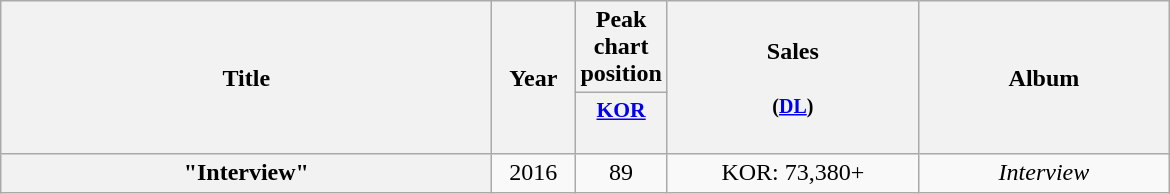<table class="wikitable plainrowheaders" style="text-align:center;">
<tr>
<th rowspan="2" scope="col" style="width:20em;">Title</th>
<th rowspan="2" scope="col" style="width:3em;">Year</th>
<th scope="col">Peak chart position</th>
<th rowspan="2" scope="col" style="width:10em;">Sales<br><br><small>(<a href='#'>DL</a>)</small></th>
<th rowspan="2" scope="col" style="width:10em;">Album</th>
</tr>
<tr>
<th scope="col" style="width:3em;font-size:90%;"><a href='#'>KOR</a><br><br></th>
</tr>
<tr>
<th scope="row">"Interview"</th>
<td>2016</td>
<td>89</td>
<td>KOR: 73,380+</td>
<td><em>Interview</em></td>
</tr>
</table>
